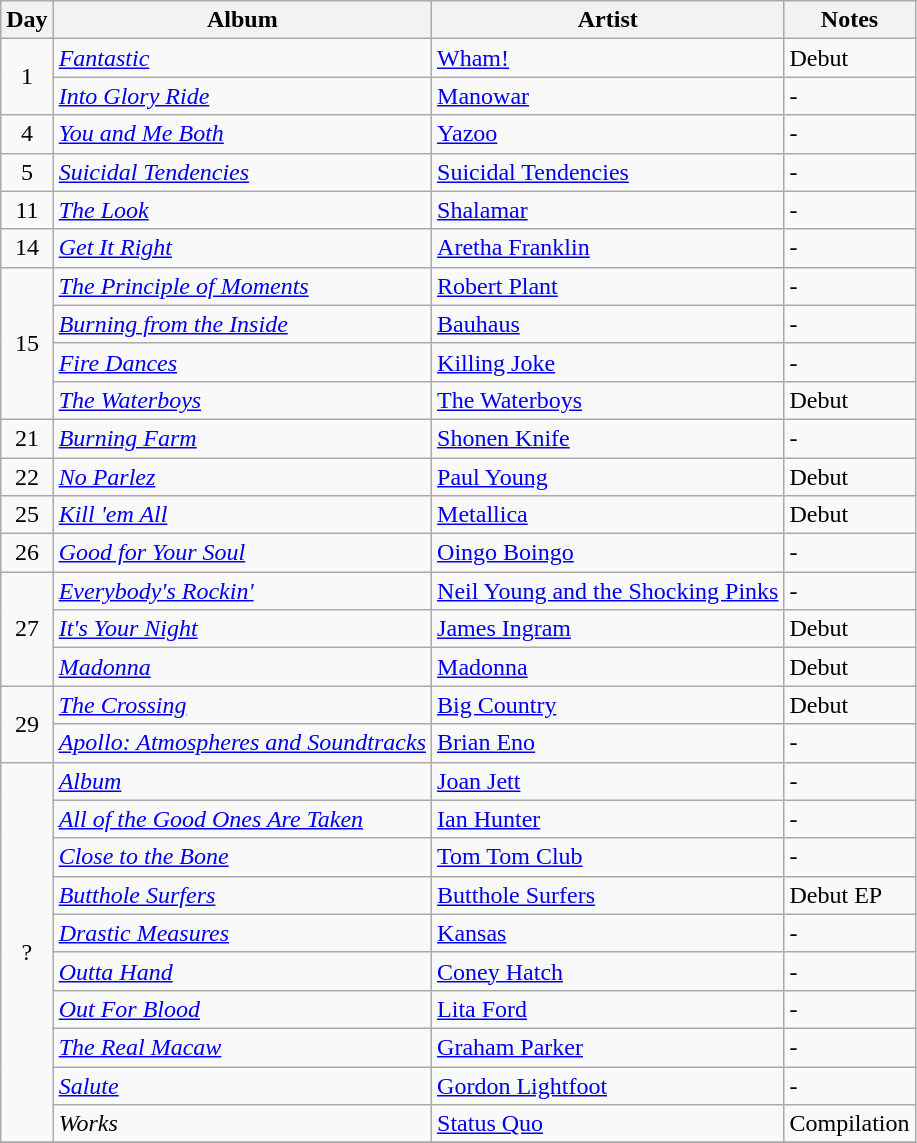<table class="wikitable">
<tr>
<th>Day</th>
<th>Album</th>
<th>Artist</th>
<th>Notes</th>
</tr>
<tr>
<td rowspan="2" align="center">1</td>
<td><em><a href='#'>Fantastic</a></em></td>
<td><a href='#'>Wham!</a></td>
<td>Debut</td>
</tr>
<tr>
<td><em><a href='#'>Into Glory Ride</a></em></td>
<td><a href='#'>Manowar</a></td>
<td>-</td>
</tr>
<tr>
<td rowspan="1" align="center">4</td>
<td><em><a href='#'>You and Me Both</a></em></td>
<td><a href='#'>Yazoo</a></td>
<td>-</td>
</tr>
<tr>
<td rowspan="1" align="center">5</td>
<td><em><a href='#'>Suicidal Tendencies</a></em></td>
<td><a href='#'>Suicidal Tendencies</a></td>
<td>-</td>
</tr>
<tr>
<td rowspan="1" align="center">11</td>
<td><em><a href='#'>The Look</a></em></td>
<td><a href='#'>Shalamar</a></td>
<td>-</td>
</tr>
<tr>
<td rowspan="1" align="center">14</td>
<td><em><a href='#'>Get It Right</a></em></td>
<td><a href='#'>Aretha Franklin</a></td>
<td>-</td>
</tr>
<tr>
<td rowspan="4" align="center">15</td>
<td><em><a href='#'>The Principle of Moments</a></em></td>
<td><a href='#'>Robert Plant</a></td>
<td>-</td>
</tr>
<tr>
<td><em><a href='#'>Burning from the Inside</a></em></td>
<td><a href='#'>Bauhaus</a></td>
<td>-</td>
</tr>
<tr>
<td><em><a href='#'>Fire Dances</a></em></td>
<td><a href='#'>Killing Joke</a></td>
<td>-</td>
</tr>
<tr>
<td><em><a href='#'>The Waterboys</a></em></td>
<td><a href='#'>The Waterboys</a></td>
<td>Debut</td>
</tr>
<tr>
<td rowspan="1" align="center">21</td>
<td><em><a href='#'>Burning Farm</a></em></td>
<td><a href='#'>Shonen Knife</a></td>
<td>-</td>
</tr>
<tr>
<td rowspan="1" align="center">22</td>
<td><em><a href='#'>No Parlez</a></em></td>
<td><a href='#'>Paul Young</a></td>
<td>Debut</td>
</tr>
<tr>
<td rowspan="1" align="center">25</td>
<td><em><a href='#'>Kill 'em All</a></em></td>
<td><a href='#'>Metallica</a></td>
<td>Debut</td>
</tr>
<tr>
<td rowspan="1" align="center">26</td>
<td><em><a href='#'>Good for Your Soul</a></em></td>
<td><a href='#'>Oingo Boingo</a></td>
<td>-</td>
</tr>
<tr>
<td rowspan="3" align="center">27</td>
<td><em><a href='#'>Everybody's Rockin'</a></em></td>
<td><a href='#'>Neil Young and the Shocking Pinks</a></td>
<td>-</td>
</tr>
<tr>
<td><em><a href='#'>It's Your Night</a></em></td>
<td><a href='#'>James Ingram</a></td>
<td>Debut</td>
</tr>
<tr>
<td><em><a href='#'>Madonna</a></em></td>
<td><a href='#'>Madonna</a></td>
<td>Debut</td>
</tr>
<tr>
<td rowspan="2" align="center">29</td>
<td><em><a href='#'>The Crossing</a></em></td>
<td><a href='#'>Big Country</a></td>
<td>Debut</td>
</tr>
<tr>
<td><em><a href='#'>Apollo: Atmospheres and Soundtracks</a></em></td>
<td><a href='#'>Brian Eno</a></td>
<td>-</td>
</tr>
<tr>
<td rowspan="10" align="center">?</td>
<td><em><a href='#'>Album</a></em></td>
<td><a href='#'>Joan Jett</a></td>
<td>-</td>
</tr>
<tr>
<td><em><a href='#'>All of the Good Ones Are Taken</a></em></td>
<td><a href='#'>Ian Hunter</a></td>
<td>-</td>
</tr>
<tr>
<td><em><a href='#'>Close to the Bone</a></em></td>
<td><a href='#'>Tom Tom Club</a></td>
<td>-</td>
</tr>
<tr>
<td><em><a href='#'>Butthole Surfers</a></em></td>
<td><a href='#'>Butthole Surfers</a></td>
<td>Debut EP</td>
</tr>
<tr>
<td><em><a href='#'>Drastic Measures</a></em></td>
<td><a href='#'>Kansas</a></td>
<td>-</td>
</tr>
<tr>
<td><em><a href='#'>Outta Hand</a></em></td>
<td><a href='#'>Coney Hatch</a></td>
<td>-</td>
</tr>
<tr>
<td><em><a href='#'>Out For Blood</a></em></td>
<td><a href='#'>Lita Ford</a></td>
<td>-</td>
</tr>
<tr>
<td><em><a href='#'>The Real Macaw</a></em></td>
<td><a href='#'>Graham Parker</a></td>
<td>-</td>
</tr>
<tr>
<td><em><a href='#'>Salute</a></em></td>
<td><a href='#'>Gordon Lightfoot</a></td>
<td>-</td>
</tr>
<tr>
<td><em>Works</em></td>
<td><a href='#'>Status Quo</a></td>
<td>Compilation</td>
</tr>
<tr>
</tr>
</table>
